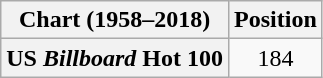<table class="wikitable plainrowheaders" style="text-align:center">
<tr>
<th scope="col">Chart (1958–2018)</th>
<th scope="col">Position</th>
</tr>
<tr>
<th scope="row">US <em>Billboard</em> Hot 100</th>
<td>184</td>
</tr>
</table>
